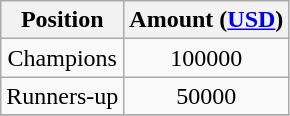<table class="wikitable" style="text-align:center">
<tr>
<th>Position</th>
<th>Amount (<a href='#'>USD</a>)</th>
</tr>
<tr>
<td>Champions</td>
<td>100000</td>
</tr>
<tr>
<td>Runners-up</td>
<td>50000</td>
</tr>
<tr>
</tr>
</table>
